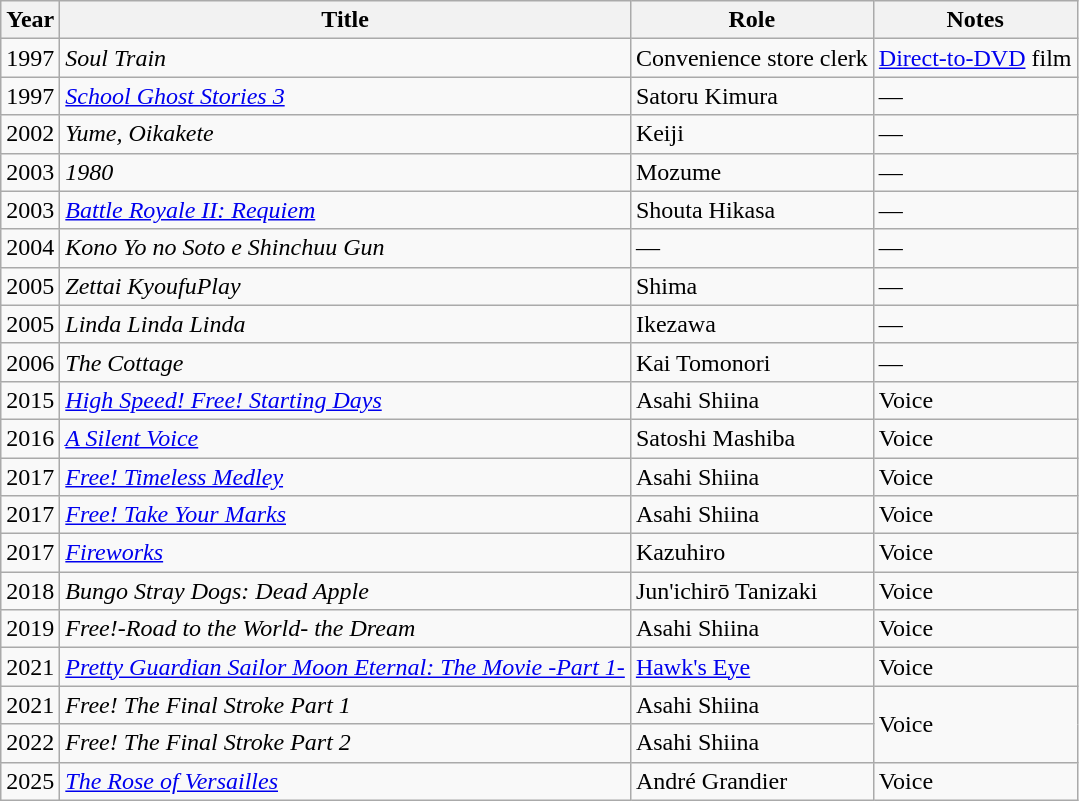<table class="wikitable sortable">
<tr>
<th>Year</th>
<th>Title</th>
<th>Role</th>
<th class="unsortable">Notes</th>
</tr>
<tr>
<td>1997</td>
<td><em>Soul Train</em></td>
<td>Convenience store clerk</td>
<td><a href='#'>Direct-to-DVD</a> film</td>
</tr>
<tr>
<td>1997</td>
<td><em><a href='#'>School Ghost Stories 3</a></em></td>
<td>Satoru Kimura</td>
<td>—</td>
</tr>
<tr>
<td>2002</td>
<td><em>Yume, Oikakete</em></td>
<td>Keiji</td>
<td>—</td>
</tr>
<tr>
<td>2003</td>
<td><em>1980</em></td>
<td>Mozume</td>
<td>—</td>
</tr>
<tr>
<td>2003</td>
<td><em><a href='#'>Battle Royale II: Requiem</a></em></td>
<td>Shouta Hikasa</td>
<td>—</td>
</tr>
<tr>
<td>2004</td>
<td><em>Kono Yo no Soto e Shinchuu Gun</em></td>
<td>—</td>
<td>—</td>
</tr>
<tr>
<td>2005</td>
<td><em>Zettai KyoufuPlay</em></td>
<td>Shima</td>
<td>—</td>
</tr>
<tr>
<td>2005</td>
<td><em>Linda Linda Linda</em></td>
<td>Ikezawa</td>
<td>—</td>
</tr>
<tr>
<td>2006</td>
<td><em>The Cottage</em></td>
<td>Kai Tomonori</td>
<td>—</td>
</tr>
<tr>
<td>2015</td>
<td><em><a href='#'>High Speed! Free! Starting Days</a></em></td>
<td>Asahi Shiina</td>
<td>Voice</td>
</tr>
<tr>
<td>2016</td>
<td><em><a href='#'>A Silent Voice</a></em></td>
<td>Satoshi Mashiba</td>
<td>Voice</td>
</tr>
<tr>
<td>2017</td>
<td><em><a href='#'>Free! Timeless Medley</a></em></td>
<td>Asahi Shiina</td>
<td>Voice</td>
</tr>
<tr>
<td>2017</td>
<td><em><a href='#'>Free! Take Your Marks</a></em></td>
<td>Asahi Shiina</td>
<td>Voice</td>
</tr>
<tr>
<td>2017</td>
<td><em><a href='#'>Fireworks</a></em></td>
<td>Kazuhiro</td>
<td>Voice</td>
</tr>
<tr>
<td>2018</td>
<td><em>Bungo Stray Dogs: Dead Apple</em></td>
<td>Jun'ichirō Tanizaki</td>
<td>Voice</td>
</tr>
<tr>
<td>2019</td>
<td><em>Free!-Road to the World- the Dream</em></td>
<td>Asahi Shiina</td>
<td>Voice</td>
</tr>
<tr>
<td>2021</td>
<td><em><a href='#'>Pretty Guardian Sailor Moon Eternal: The Movie -Part 1-</a></em></td>
<td><a href='#'>Hawk's Eye</a></td>
<td>Voice</td>
</tr>
<tr>
<td>2021</td>
<td><em>Free! The Final Stroke Part 1</em></td>
<td>Asahi Shiina</td>
<td rowspan="2">Voice</td>
</tr>
<tr>
<td>2022</td>
<td><em>Free! The Final Stroke Part 2</em></td>
<td>Asahi Shiina</td>
</tr>
<tr>
<td>2025</td>
<td><em><a href='#'>The Rose of Versailles</a></em></td>
<td>André Grandier</td>
<td>Voice</td>
</tr>
</table>
